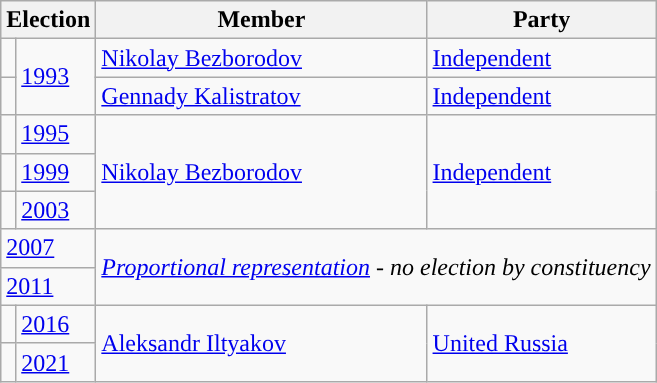<table class="wikitable">
<tr>
<th colspan="2">Election</th>
<th>Member</th>
<th>Party</th>
</tr>
<tr>
<td style="background-color: "></td>
<td rowspan=2><a href='#'>1993</a></td>
<td><a href='#'>Nikolay Bezborodov</a></td>
<td><a href='#'>Independent</a></td>
</tr>
<tr>
<td style="background-color: "></td>
<td><a href='#'>Gennady Kalistratov</a></td>
<td><a href='#'>Independent</a></td>
</tr>
<tr>
<td style="background-color: "></td>
<td><a href='#'>1995</a></td>
<td rowspan=3><a href='#'>Nikolay Bezborodov</a></td>
<td rowspan=3><a href='#'>Independent</a></td>
</tr>
<tr>
<td style="background-color: "></td>
<td><a href='#'>1999</a></td>
</tr>
<tr>
<td style="background-color: "></td>
<td><a href='#'>2003</a></td>
</tr>
<tr>
<td colspan=2><a href='#'>2007</a></td>
<td colspan=2 rowspan=2><em><a href='#'>Proportional representation</a> - no election by constituency</em></td>
</tr>
<tr>
<td colspan=2><a href='#'>2011</a></td>
</tr>
<tr>
<td style="background-color: "></td>
<td><a href='#'>2016</a></td>
<td rowspan=2><a href='#'>Aleksandr Iltyakov</a></td>
<td rowspan=2><a href='#'>United Russia</a></td>
</tr>
<tr>
<td style="background-color: "></td>
<td><a href='#'>2021</a></td>
</tr>
</table>
